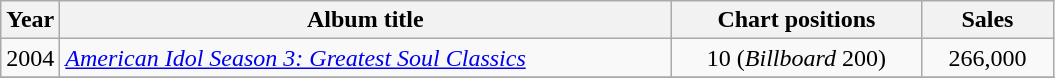<table class="wikitable">
<tr>
<th width="30">Year</th>
<th width="400">Album title</th>
<th width="160">Chart positions</th>
<th width="80">Sales</th>
</tr>
<tr>
<td>2004</td>
<td><em><a href='#'>American Idol Season 3: Greatest Soul Classics</a></em></td>
<td align="center">10 (<em>Billboard</em> 200)</td>
<td align="center">266,000</td>
</tr>
<tr>
</tr>
</table>
